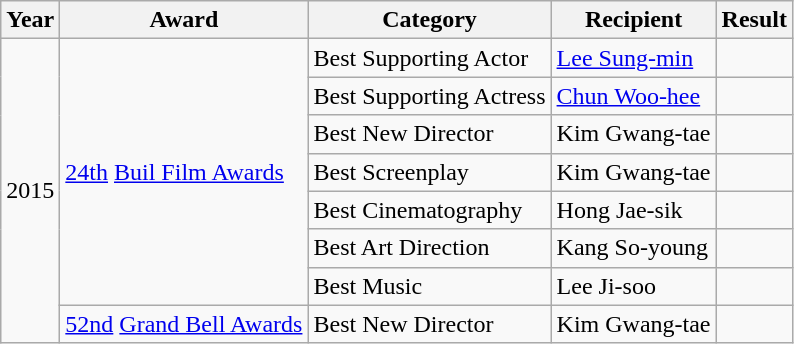<table class="wikitable">
<tr>
<th>Year</th>
<th>Award</th>
<th>Category</th>
<th>Recipient</th>
<th>Result</th>
</tr>
<tr>
<td rowspan=8>2015</td>
<td rowspan=7><a href='#'>24th</a> <a href='#'>Buil Film Awards</a></td>
<td>Best Supporting Actor</td>
<td><a href='#'>Lee Sung-min</a></td>
<td></td>
</tr>
<tr>
<td>Best Supporting Actress</td>
<td><a href='#'>Chun Woo-hee</a></td>
<td></td>
</tr>
<tr>
<td>Best New Director</td>
<td>Kim Gwang-tae</td>
<td></td>
</tr>
<tr>
<td>Best Screenplay</td>
<td>Kim Gwang-tae</td>
<td></td>
</tr>
<tr>
<td>Best Cinematography</td>
<td>Hong Jae-sik</td>
<td></td>
</tr>
<tr>
<td>Best Art Direction</td>
<td>Kang So-young</td>
<td></td>
</tr>
<tr>
<td>Best Music</td>
<td>Lee Ji-soo</td>
<td></td>
</tr>
<tr>
<td><a href='#'>52nd</a> <a href='#'>Grand Bell Awards</a></td>
<td>Best New Director</td>
<td>Kim Gwang-tae</td>
<td></td>
</tr>
</table>
